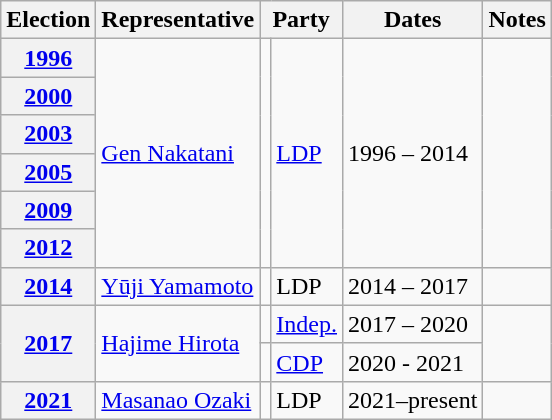<table class=wikitable>
<tr valign=bottom>
<th>Election</th>
<th>Representative</th>
<th colspan="2">Party</th>
<th>Dates</th>
<th>Notes</th>
</tr>
<tr>
<th><a href='#'>1996</a></th>
<td rowspan="6"><a href='#'>Gen Nakatani</a></td>
<td rowspan="6" bgcolor=></td>
<td rowspan="6"><a href='#'>LDP</a></td>
<td rowspan="6">1996 – 2014</td>
<td rowspan="6"></td>
</tr>
<tr>
<th><a href='#'>2000</a></th>
</tr>
<tr>
<th><a href='#'>2003</a></th>
</tr>
<tr>
<th><a href='#'>2005</a></th>
</tr>
<tr>
<th><a href='#'>2009</a></th>
</tr>
<tr>
<th><a href='#'>2012</a></th>
</tr>
<tr>
<th><a href='#'>2014</a></th>
<td><a href='#'>Yūji Yamamoto</a></td>
<td bgcolor=></td>
<td>LDP</td>
<td>2014 – 2017</td>
<td></td>
</tr>
<tr>
<th rowspan="2"><a href='#'>2017</a></th>
<td rowspan="2"><a href='#'>Hajime Hirota</a></td>
<td bgcolor=></td>
<td><a href='#'>Indep.</a></td>
<td>2017 – 2020</td>
<td rowspan="2"></td>
</tr>
<tr>
<td bgcolor=></td>
<td><a href='#'>CDP</a></td>
<td>2020 - 2021</td>
</tr>
<tr>
<th><a href='#'>2021</a></th>
<td><a href='#'>Masanao Ozaki</a></td>
<td bgcolor=></td>
<td>LDP</td>
<td>2021–present</td>
<td></td>
</tr>
</table>
